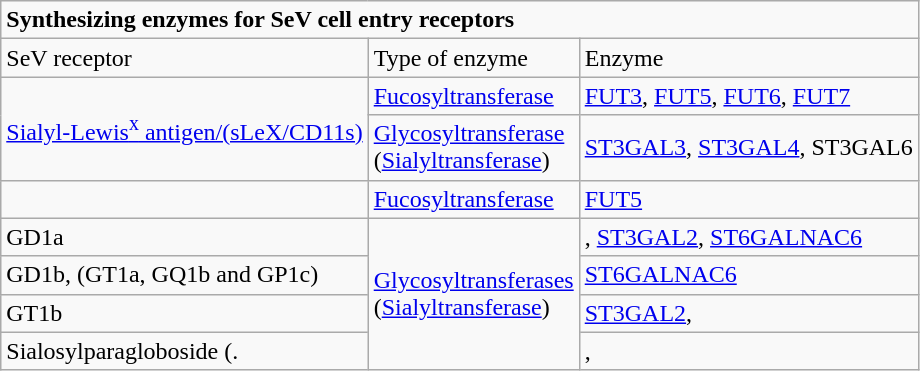<table class="wikitable">
<tr>
<td colspan="3"><strong>Synthesizing enzymes for SeV cell entry receptors</strong></td>
</tr>
<tr>
<td>SeV receptor</td>
<td>Type of enzyme</td>
<td>Enzyme</td>
</tr>
<tr>
<td rowspan="2"><a href='#'>Sialyl-Lewis<sup>x</sup> antigen/(sLeX/CD11s)</a></td>
<td><a href='#'>Fucosyltransferase</a></td>
<td><a href='#'>FUT3</a>, <a href='#'>FUT5</a>, <a href='#'>FUT6</a>, <a href='#'>FUT7</a></td>
</tr>
<tr>
<td><a href='#'>Glycosyltransferase</a><br>(<a href='#'>Sialyltransferase</a>)</td>
<td><a href='#'>ST3GAL3</a>,   <a href='#'>ST3GAL4</a>,  ST3GAL6   </td>
</tr>
<tr>
<td></td>
<td><a href='#'>Fucosyltransferase</a></td>
<td><a href='#'>FUT5</a></td>
</tr>
<tr>
<td>GD1a</td>
<td rowspan="4"><a href='#'>Glycosyltransferases</a><br>(<a href='#'>Sialyltransferase</a>)</td>
<td>,  <a href='#'>ST3GAL2</a>,      <a href='#'>ST6GALNAC6</a>  </td>
</tr>
<tr>
<td>GD1b, (GT1a, GQ1b and GP1c)</td>
<td><a href='#'>ST6GALNAC6</a>  </td>
</tr>
<tr>
<td>GT1b</td>
<td><a href='#'>ST3GAL2</a>, </td>
</tr>
<tr>
<td>Sialosylparagloboside (.</td>
<td>,  </td>
</tr>
</table>
